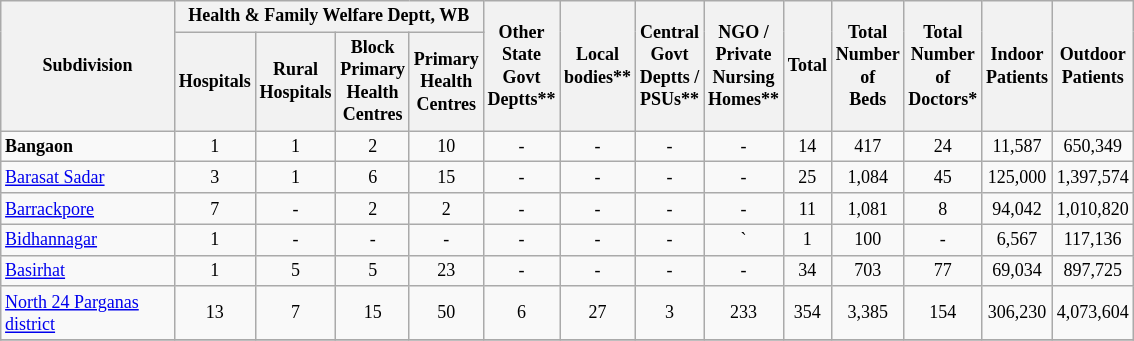<table class="wikitable" style="text-align:center;font-size: 9pt">
<tr>
<th width="110" rowspan="2">Subdivision</th>
<th width="160" colspan="4" rowspan="1">Health & Family Welfare Deptt, WB</th>
<th widthspan="110" rowspan="2">Other<br>State<br>Govt<br>Deptts**</th>
<th widthspan="110" rowspan="2">Local<br>bodies**</th>
<th widthspan="110" rowspan="2">Central<br>Govt<br>Deptts /<br>PSUs**</th>
<th widthspan="110" rowspan="2">NGO /<br>Private<br>Nursing<br>Homes**</th>
<th widthspan="110" rowspan="2">Total</th>
<th widthspan="110" rowspan="2">Total<br>Number<br>of<br>Beds</th>
<th widthspan="110" rowspan="2">Total<br>Number<br>of<br>Doctors*</th>
<th widthspan="130" rowspan="2">Indoor<br>Patients</th>
<th widthspan="130" rowspan="2">Outdoor<br>Patients</th>
</tr>
<tr>
<th width="40">Hospitals<br></th>
<th width="40">Rural<br>Hospitals<br></th>
<th width="40">Block<br>Primary<br>Health<br>Centres<br></th>
<th width="40">Primary<br>Health<br>Centres<br></th>
</tr>
<tr>
<td align=left><strong>Bangaon</strong></td>
<td align="center">1</td>
<td align="center">1</td>
<td align="center">2</td>
<td align="center">10</td>
<td align="center">-</td>
<td align="center">-</td>
<td align="center">-</td>
<td align="center">-</td>
<td align="center">14</td>
<td align="center">417</td>
<td align="center">24</td>
<td align="center">11,587</td>
<td align="center">650,349</td>
</tr>
<tr>
<td align=left><a href='#'>Barasat Sadar</a></td>
<td align="center">3</td>
<td align="center">1</td>
<td align="center">6</td>
<td align="center">15</td>
<td align="center">-</td>
<td align="center">-</td>
<td align="center">-</td>
<td align="center">-</td>
<td align="center">25</td>
<td align="center">1,084</td>
<td align="center">45</td>
<td align="center">125,000</td>
<td align="center">1,397,574</td>
</tr>
<tr>
<td align=left><a href='#'>Barrackpore</a></td>
<td align="center">7</td>
<td align="center">-</td>
<td align="center">2</td>
<td align="center">2</td>
<td align="center">-</td>
<td align="center">-</td>
<td align="center">-</td>
<td align="center">-</td>
<td align="center">11</td>
<td align="center">1,081</td>
<td align="center">8</td>
<td align="center">94,042</td>
<td align="center">1,010,820</td>
</tr>
<tr>
<td align=left><a href='#'>Bidhannagar</a></td>
<td align="center">1</td>
<td align="center">-</td>
<td align="center">-</td>
<td align="center">-</td>
<td align="center">-</td>
<td align="center">-</td>
<td align="center">-</td>
<td align="center">`</td>
<td align="center">1</td>
<td align="center">100</td>
<td align="center">-</td>
<td align="center">6,567</td>
<td align="center">117,136</td>
</tr>
<tr>
<td align=left><a href='#'>Basirhat</a></td>
<td align="center">1</td>
<td align="center">5</td>
<td align="center">5</td>
<td align="center">23</td>
<td align="center">-</td>
<td align="center">-</td>
<td align="center">-</td>
<td align="center">-</td>
<td align="center">34</td>
<td align="center">703</td>
<td align="center">77</td>
<td align="center">69,034</td>
<td align="center">897,725</td>
</tr>
<tr>
<td align=left><a href='#'>North 24 Parganas district</a></td>
<td align="center">13</td>
<td align="center">7</td>
<td align="center">15</td>
<td align="center">50</td>
<td align="center">6</td>
<td align="center">27</td>
<td align="center">3</td>
<td align="center">233</td>
<td align="center">354</td>
<td align="center">3,385</td>
<td align="center">154</td>
<td align="center">306,230</td>
<td align="center">4,073,604</td>
</tr>
<tr>
</tr>
</table>
